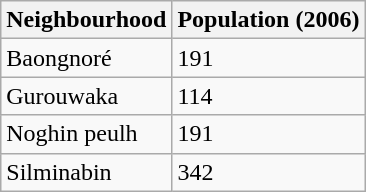<table class="wikitable">
<tr>
<th>Neighbourhood</th>
<th>Population (2006)</th>
</tr>
<tr>
<td>Baongnoré</td>
<td>191</td>
</tr>
<tr>
<td>Gurouwaka</td>
<td>114</td>
</tr>
<tr>
<td>Noghin peulh</td>
<td>191</td>
</tr>
<tr>
<td>Silminabin</td>
<td>342</td>
</tr>
</table>
